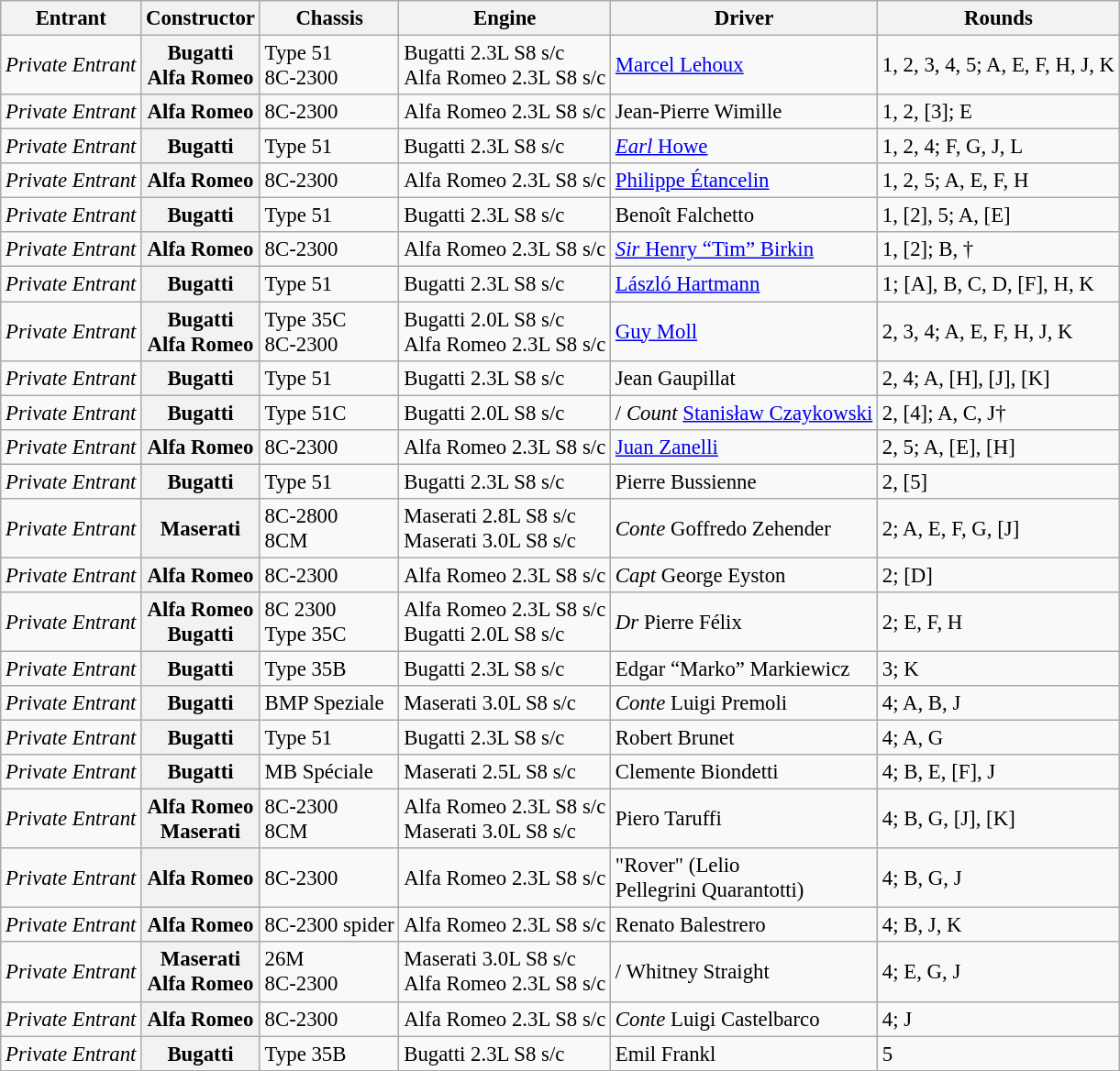<table class="wikitable" style="font-size: 95%">
<tr>
<th>Entrant</th>
<th>Constructor</th>
<th>Chassis</th>
<th>Engine</th>
<th>Driver</th>
<th>Rounds</th>
</tr>
<tr>
<td><em>Private Entrant</em></td>
<th>Bugatti<br> Alfa Romeo</th>
<td>Type 51<br>8C-2300</td>
<td>Bugatti 2.3L S8 s/c<br>Alfa Romeo 2.3L S8 s/c</td>
<td> <a href='#'>Marcel Lehoux</a></td>
<td>1, 2, 3, 4, 5; A, E, F, H, J, K</td>
</tr>
<tr>
<td><em>Private Entrant</em></td>
<th>Alfa Romeo</th>
<td>8C-2300</td>
<td>Alfa Romeo 2.3L S8 s/c</td>
<td> Jean-Pierre Wimille</td>
<td>1, 2, [3]; E</td>
</tr>
<tr>
<td><em>Private Entrant</em></td>
<th>Bugatti</th>
<td>Type 51</td>
<td>Bugatti 2.3L S8 s/c</td>
<td> <a href='#'><em>Earl</em> Howe</a></td>
<td>1, 2, 4; F, G, J, L</td>
</tr>
<tr>
<td><em>Private Entrant</em></td>
<th>Alfa Romeo</th>
<td>8C-2300</td>
<td>Alfa Romeo 2.3L S8 s/c</td>
<td> <a href='#'>Philippe Étancelin</a></td>
<td>1, 2, 5; A, E, F, H</td>
</tr>
<tr>
<td><em>Private Entrant</em></td>
<th>Bugatti</th>
<td>Type 51</td>
<td>Bugatti 2.3L S8 s/c</td>
<td> Benoît Falchetto</td>
<td>1, [2], 5; A, [E]</td>
</tr>
<tr>
<td><em>Private Entrant</em></td>
<th>Alfa Romeo</th>
<td>8C-2300</td>
<td>Alfa Romeo 2.3L S8 s/c</td>
<td> <a href='#'><em>Sir</em> Henry “Tim” Birkin</a></td>
<td>1, [2]; B, †</td>
</tr>
<tr>
<td><em>Private Entrant</em></td>
<th>Bugatti</th>
<td>Type 51</td>
<td>Bugatti 2.3L S8 s/c</td>
<td> <a href='#'>László Hartmann</a></td>
<td>1; [A], B, C, D, [F], H, K</td>
</tr>
<tr>
<td><em>Private Entrant</em></td>
<th>Bugatti<br> Alfa Romeo</th>
<td>Type 35C<br>8C-2300</td>
<td>Bugatti 2.0L S8 s/c<br>Alfa Romeo 2.3L S8 s/c</td>
<td> <a href='#'>Guy Moll</a></td>
<td>2, 3, 4; A, E, F, H, J, K</td>
</tr>
<tr>
<td><em>Private Entrant</em></td>
<th>Bugatti</th>
<td>Type 51</td>
<td>Bugatti 2.3L S8 s/c</td>
<td> Jean Gaupillat</td>
<td>2, 4; A, [H], [J], [K]</td>
</tr>
<tr>
<td><em>Private Entrant</em></td>
<th>Bugatti</th>
<td>Type 51C</td>
<td>Bugatti 2.0L S8 s/c</td>
<td>/ <em>Count</em> <a href='#'>Stanisław Czaykowski</a></td>
<td>2, [4]; A, C, J†</td>
</tr>
<tr>
<td><em>Private Entrant</em></td>
<th>Alfa Romeo</th>
<td>8C-2300</td>
<td>Alfa Romeo 2.3L S8 s/c</td>
<td> <a href='#'>Juan Zanelli</a></td>
<td>2, 5; A, [E], [H]</td>
</tr>
<tr>
<td><em>Private Entrant</em></td>
<th>Bugatti</th>
<td>Type 51</td>
<td>Bugatti 2.3L S8 s/c</td>
<td> Pierre Bussienne</td>
<td>2, [5]</td>
</tr>
<tr>
<td><em>Private Entrant</em></td>
<th>Maserati</th>
<td>8C-2800<br>8CM</td>
<td>Maserati 2.8L S8 s/c<br>Maserati 3.0L S8 s/c</td>
<td> <em>Conte</em> Goffredo Zehender</td>
<td>2; A, E, F, G, [J]</td>
</tr>
<tr>
<td><em>Private Entrant</em></td>
<th>Alfa Romeo</th>
<td>8C-2300</td>
<td>Alfa Romeo 2.3L S8 s/c</td>
<td> <em>Capt</em> George Eyston</td>
<td>2; [D]</td>
</tr>
<tr>
<td><em>Private Entrant</em></td>
<th>Alfa Romeo<br>Bugatti</th>
<td>8C 2300<br>Type 35C</td>
<td>Alfa Romeo 2.3L S8 s/c<br>Bugatti 2.0L S8 s/c</td>
<td> <em>Dr</em> Pierre Félix</td>
<td>2; E, F, H</td>
</tr>
<tr>
<td><em>Private Entrant</em></td>
<th>Bugatti</th>
<td>Type 35B</td>
<td>Bugatti 2.3L S8 s/c</td>
<td> Edgar “Marko” Markiewicz</td>
<td>3; K</td>
</tr>
<tr>
<td><em>Private Entrant</em></td>
<th>Bugatti</th>
<td>BMP Speziale</td>
<td>Maserati 3.0L S8 s/c</td>
<td> <em>Conte</em> Luigi Premoli</td>
<td>4; A, B, J</td>
</tr>
<tr>
<td><em>Private Entrant</em></td>
<th>Bugatti</th>
<td>Type 51</td>
<td>Bugatti 2.3L S8 s/c</td>
<td> Robert Brunet</td>
<td>4; A, G</td>
</tr>
<tr>
<td><em>Private Entrant</em></td>
<th>Bugatti</th>
<td>MB Spéciale</td>
<td>Maserati 2.5L S8 s/c</td>
<td> Clemente Biondetti</td>
<td>4; B, E, [F], J</td>
</tr>
<tr>
<td><em>Private Entrant</em></td>
<th>Alfa Romeo<br>Maserati</th>
<td>8C-2300<br>8CM</td>
<td>Alfa Romeo 2.3L S8 s/c<br>Maserati 3.0L S8 s/c</td>
<td> Piero Taruffi</td>
<td>4; B, G, [J], [K]</td>
</tr>
<tr>
<td><em>Private Entrant</em></td>
<th>Alfa Romeo</th>
<td>8C-2300</td>
<td>Alfa Romeo 2.3L S8 s/c</td>
<td> "Rover" (Lelio<br>Pellegrini Quarantotti)</td>
<td>4; B, G, J</td>
</tr>
<tr>
<td><em>Private Entrant</em></td>
<th>Alfa Romeo</th>
<td>8C-2300 spider</td>
<td>Alfa Romeo 2.3L S8 s/c</td>
<td> Renato Balestrero</td>
<td>4; B, J, K</td>
</tr>
<tr>
<td><em>Private Entrant</em></td>
<th>Maserati<br>Alfa Romeo</th>
<td>26M<br>8C-2300</td>
<td>Maserati 3.0L S8 s/c<br>Alfa Romeo 2.3L S8 s/c</td>
<td>/ Whitney Straight</td>
<td>4; E, G, J</td>
</tr>
<tr>
<td><em>Private Entrant</em></td>
<th>Alfa Romeo</th>
<td>8C-2300</td>
<td>Alfa Romeo 2.3L S8 s/c</td>
<td> <em>Conte</em> Luigi Castelbarco</td>
<td>4; J</td>
</tr>
<tr>
<td><em>Private Entrant</em></td>
<th>Bugatti</th>
<td>Type 35B</td>
<td>Bugatti 2.3L S8 s/c</td>
<td> Emil Frankl</td>
<td>5</td>
</tr>
<tr>
</tr>
</table>
